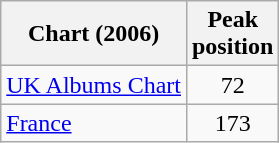<table class="wikitable sortable">
<tr>
<th>Chart (2006)</th>
<th>Peak<br>position</th>
</tr>
<tr>
<td align="left"><a href='#'>UK Albums Chart</a></td>
<td align="center">72</td>
</tr>
<tr>
<td align="left"><a href='#'>France</a></td>
<td align="center">173</td>
</tr>
</table>
